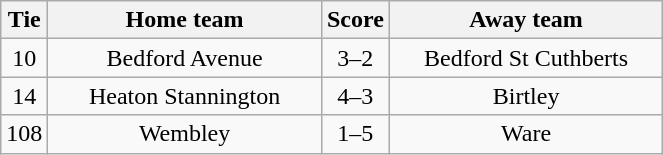<table class="wikitable" style="text-align:center;">
<tr>
<th width=20>Tie</th>
<th width=175>Home team</th>
<th width=20>Score</th>
<th width=175>Away team</th>
</tr>
<tr>
<td>10</td>
<td>Bedford Avenue</td>
<td>3–2</td>
<td>Bedford St Cuthberts</td>
</tr>
<tr>
<td>14</td>
<td>Heaton Stannington</td>
<td>4–3</td>
<td>Birtley</td>
</tr>
<tr>
<td>108</td>
<td>Wembley</td>
<td>1–5</td>
<td>Ware</td>
</tr>
</table>
